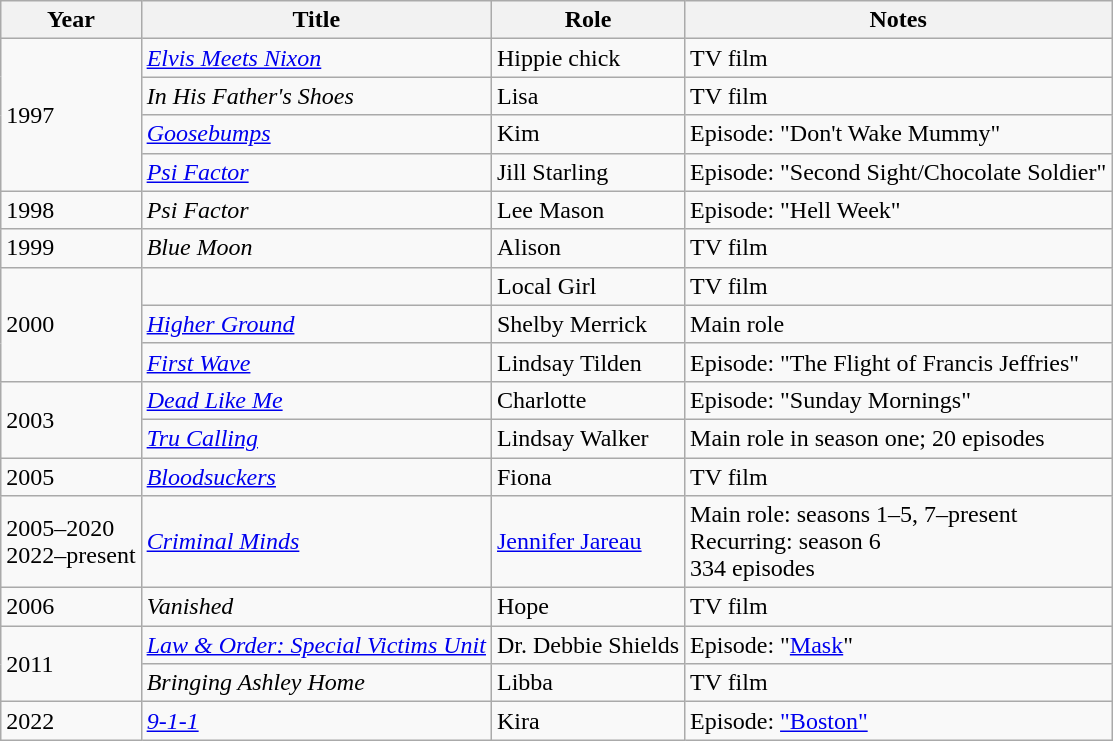<table class="wikitable sortable">
<tr>
<th>Year</th>
<th>Title</th>
<th>Role</th>
<th class="unsortable">Notes</th>
</tr>
<tr>
<td rowspan=4>1997</td>
<td><em><a href='#'>Elvis Meets Nixon</a></em></td>
<td>Hippie chick</td>
<td>TV film</td>
</tr>
<tr>
<td><em>In His Father's Shoes</em></td>
<td>Lisa</td>
<td>TV film</td>
</tr>
<tr>
<td><em><a href='#'>Goosebumps</a></em></td>
<td>Kim</td>
<td>Episode: "Don't Wake Mummy"</td>
</tr>
<tr>
<td><em><a href='#'>Psi Factor</a></em></td>
<td>Jill Starling</td>
<td>Episode: "Second Sight/Chocolate Soldier"</td>
</tr>
<tr>
<td>1998</td>
<td><em>Psi Factor</em></td>
<td>Lee Mason</td>
<td>Episode: "Hell Week"</td>
</tr>
<tr>
<td>1999</td>
<td><em>Blue Moon</em></td>
<td>Alison</td>
<td>TV film</td>
</tr>
<tr>
<td rowspan=3>2000</td>
<td><em></em></td>
<td>Local Girl</td>
<td>TV film</td>
</tr>
<tr>
<td><em><a href='#'>Higher Ground</a></em></td>
<td>Shelby Merrick</td>
<td>Main role</td>
</tr>
<tr>
<td><em><a href='#'>First Wave</a></em></td>
<td>Lindsay Tilden</td>
<td>Episode: "The Flight of Francis Jeffries"</td>
</tr>
<tr>
<td rowspan=2>2003</td>
<td><em><a href='#'>Dead Like Me</a></em></td>
<td>Charlotte</td>
<td>Episode: "Sunday Mornings"</td>
</tr>
<tr>
<td><em><a href='#'>Tru Calling</a></em></td>
<td>Lindsay Walker</td>
<td>Main role in season one; 20 episodes</td>
</tr>
<tr>
<td>2005</td>
<td><em><a href='#'>Bloodsuckers</a></em></td>
<td>Fiona</td>
<td>TV film</td>
</tr>
<tr>
<td>2005–2020<br>2022–present</td>
<td><em><a href='#'>Criminal Minds</a></em></td>
<td><a href='#'>Jennifer Jareau</a></td>
<td>Main role: seasons 1–5, 7–present <br> Recurring: season 6 <br> 334 episodes</td>
</tr>
<tr>
<td>2006</td>
<td><em>Vanished</em></td>
<td>Hope</td>
<td>TV film</td>
</tr>
<tr>
<td rowspan=2>2011</td>
<td><em><a href='#'>Law & Order: Special Victims Unit</a></em></td>
<td>Dr. Debbie Shields</td>
<td>Episode: "<a href='#'>Mask</a>"</td>
</tr>
<tr>
<td><em>Bringing Ashley Home</em></td>
<td>Libba</td>
<td>TV film</td>
</tr>
<tr>
<td>2022</td>
<td><em><a href='#'>9-1-1</a></em></td>
<td>Kira</td>
<td>Episode: <a href='#'>"Boston"</a></td>
</tr>
</table>
